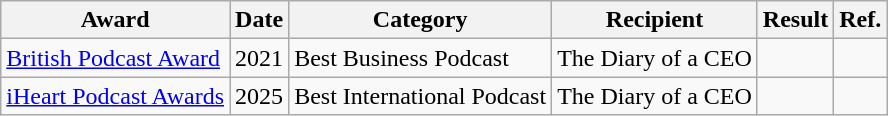<table class="wikitable sortable">
<tr>
<th>Award</th>
<th>Date</th>
<th>Category</th>
<th>Recipient</th>
<th>Result</th>
<th>Ref.</th>
</tr>
<tr>
<td><a href='#'>British Podcast Award</a></td>
<td>2021</td>
<td>Best Business Podcast</td>
<td>The Diary of a CEO</td>
<td></td>
<td></td>
</tr>
<tr>
<td><a href='#'>iHeart Podcast Awards</a></td>
<td>2025</td>
<td>Best International Podcast</td>
<td>The Diary of a CEO</td>
<td></td>
<td></td>
</tr>
</table>
